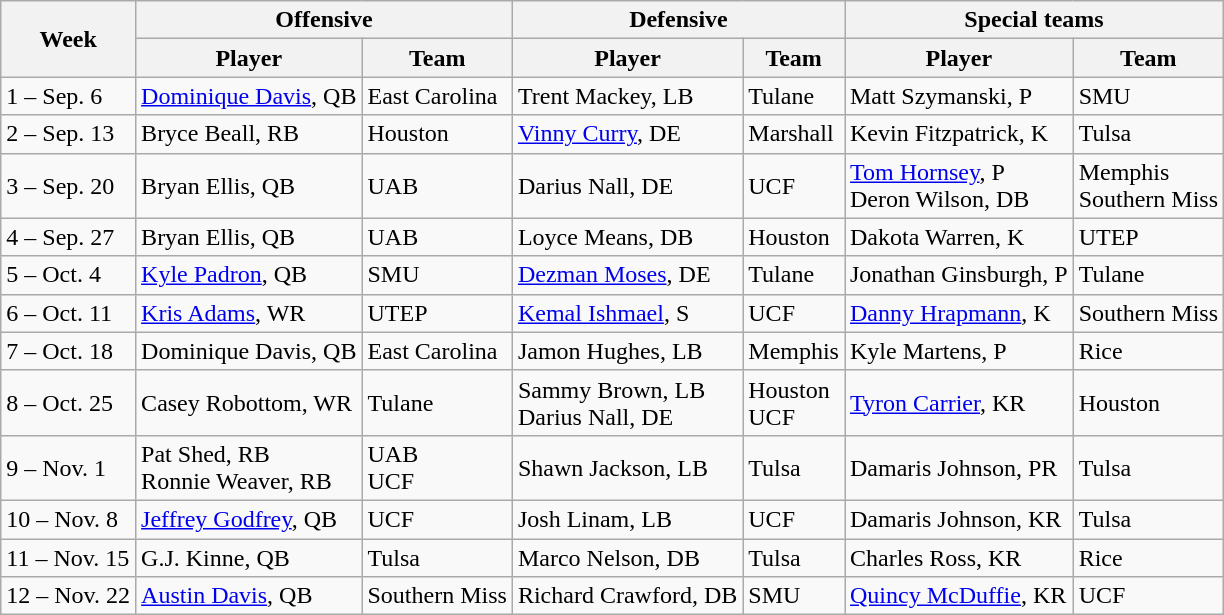<table class="wikitable" border="1">
<tr>
<th rowspan="2">Week</th>
<th colspan="2">Offensive</th>
<th colspan="2">Defensive</th>
<th colspan="2">Special teams</th>
</tr>
<tr>
<th>Player</th>
<th>Team</th>
<th>Player</th>
<th>Team</th>
<th>Player</th>
<th>Team</th>
</tr>
<tr>
<td>1 – Sep. 6</td>
<td><a href='#'>Dominique Davis</a>, QB</td>
<td>East Carolina</td>
<td>Trent Mackey, LB</td>
<td>Tulane</td>
<td>Matt Szymanski, P</td>
<td>SMU</td>
</tr>
<tr>
<td>2 – Sep. 13</td>
<td>Bryce Beall, RB</td>
<td>Houston</td>
<td><a href='#'>Vinny Curry</a>, DE</td>
<td>Marshall</td>
<td>Kevin Fitzpatrick, K</td>
<td>Tulsa</td>
</tr>
<tr>
<td>3 – Sep. 20</td>
<td>Bryan Ellis, QB</td>
<td>UAB</td>
<td>Darius Nall, DE</td>
<td>UCF</td>
<td><a href='#'>Tom Hornsey</a>, P<br>Deron Wilson, DB</td>
<td>Memphis<br>Southern Miss</td>
</tr>
<tr>
<td>4 – Sep. 27</td>
<td>Bryan Ellis, QB</td>
<td>UAB</td>
<td>Loyce Means, DB</td>
<td>Houston</td>
<td>Dakota Warren, K</td>
<td>UTEP</td>
</tr>
<tr>
<td>5 – Oct. 4</td>
<td><a href='#'>Kyle Padron</a>, QB</td>
<td>SMU</td>
<td><a href='#'>Dezman Moses</a>, DE</td>
<td>Tulane</td>
<td>Jonathan Ginsburgh, P</td>
<td>Tulane</td>
</tr>
<tr>
<td>6 – Oct. 11</td>
<td><a href='#'>Kris Adams</a>, WR</td>
<td>UTEP</td>
<td><a href='#'>Kemal Ishmael</a>, S</td>
<td>UCF</td>
<td><a href='#'>Danny Hrapmann</a>, K</td>
<td>Southern Miss</td>
</tr>
<tr>
<td>7 – Oct. 18</td>
<td>Dominique Davis, QB</td>
<td>East Carolina</td>
<td>Jamon Hughes, LB</td>
<td>Memphis</td>
<td>Kyle Martens, P</td>
<td>Rice</td>
</tr>
<tr>
<td>8 – Oct. 25</td>
<td>Casey Robottom, WR</td>
<td>Tulane</td>
<td>Sammy Brown, LB<br>Darius Nall, DE</td>
<td>Houston<br>UCF</td>
<td><a href='#'>Tyron Carrier</a>, KR</td>
<td>Houston</td>
</tr>
<tr>
<td>9 – Nov. 1</td>
<td>Pat Shed, RB<br>Ronnie Weaver, RB</td>
<td>UAB<br>UCF</td>
<td>Shawn Jackson, LB</td>
<td>Tulsa</td>
<td>Damaris Johnson, PR</td>
<td>Tulsa</td>
</tr>
<tr>
<td>10 – Nov. 8</td>
<td><a href='#'>Jeffrey Godfrey</a>, QB</td>
<td>UCF</td>
<td>Josh Linam, LB</td>
<td>UCF</td>
<td>Damaris Johnson, KR</td>
<td>Tulsa</td>
</tr>
<tr>
<td>11 – Nov. 15</td>
<td>G.J. Kinne, QB</td>
<td>Tulsa</td>
<td>Marco Nelson, DB</td>
<td>Tulsa</td>
<td>Charles Ross, KR</td>
<td>Rice</td>
</tr>
<tr>
<td>12 – Nov. 22</td>
<td><a href='#'>Austin Davis</a>, QB</td>
<td>Southern Miss</td>
<td>Richard Crawford, DB</td>
<td>SMU</td>
<td><a href='#'>Quincy McDuffie</a>, KR</td>
<td>UCF</td>
</tr>
</table>
